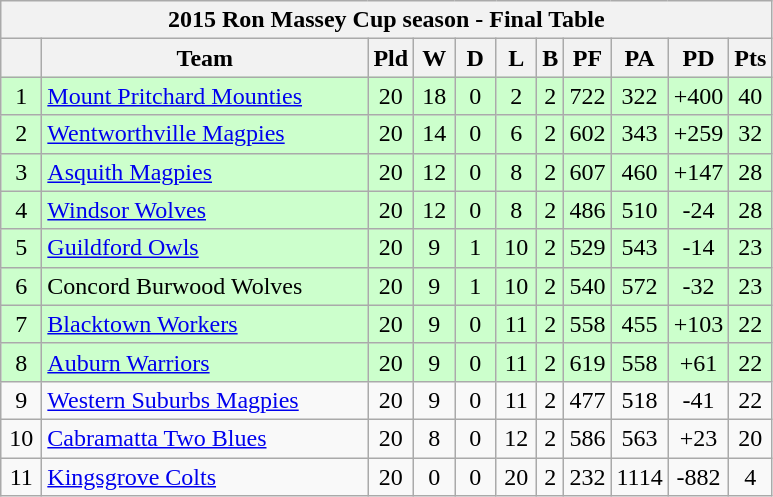<table class="wikitable" style="text-align:center;">
<tr>
<th colspan="11">2015 Ron Massey Cup season - Final Table</th>
</tr>
<tr>
<th width="20" abbr="Position"></th>
<th width="210">Team</th>
<th width="20" abbr="Played">Pld</th>
<th width="20" abbr="Won">W</th>
<th width="20" abbr="Drawn">D</th>
<th width="20" abbr="Lost">L</th>
<th abbr="Byes" withd="20">B</th>
<th width="20" abbr="Points For">PF</th>
<th width="20" abbr="Points Against">PA</th>
<th width="30" abbr="Points Difference">PD</th>
<th width="20" abbr="Points">Pts</th>
</tr>
<tr style="background: #ccffcc;">
<td>1</td>
<td style="text-align:left;"> <a href='#'>Mount Pritchard Mounties</a></td>
<td>20</td>
<td>18</td>
<td>0</td>
<td>2</td>
<td>2</td>
<td>722</td>
<td>322</td>
<td>+400</td>
<td>40</td>
</tr>
<tr style="background: #ccffcc;">
<td>2</td>
<td style="text-align:left;"> <a href='#'>Wentworthville Magpies</a></td>
<td>20</td>
<td>14</td>
<td>0</td>
<td>6</td>
<td>2</td>
<td>602</td>
<td>343</td>
<td>+259</td>
<td>32</td>
</tr>
<tr style="background: #ccffcc;">
<td>3</td>
<td style="text-align:left;"> <a href='#'>Asquith Magpies</a></td>
<td>20</td>
<td>12</td>
<td>0</td>
<td>8</td>
<td>2</td>
<td>607</td>
<td>460</td>
<td>+147</td>
<td>28</td>
</tr>
<tr style="background: #ccffcc;">
<td>4</td>
<td style="text-align:left;"> <a href='#'>Windsor Wolves</a></td>
<td>20</td>
<td>12</td>
<td>0</td>
<td>8</td>
<td>2</td>
<td>486</td>
<td>510</td>
<td>-24</td>
<td>28</td>
</tr>
<tr style="background: #ccffcc;">
<td>5</td>
<td style="text-align:left;"> <a href='#'>Guildford Owls</a></td>
<td>20</td>
<td>9</td>
<td>1</td>
<td>10</td>
<td>2</td>
<td>529</td>
<td>543</td>
<td>-14</td>
<td>23</td>
</tr>
<tr style="background: #ccffcc;">
<td>6</td>
<td style="text-align:left;">Concord Burwood Wolves</td>
<td>20</td>
<td>9</td>
<td>1</td>
<td>10</td>
<td>2</td>
<td>540</td>
<td>572</td>
<td>-32</td>
<td>23</td>
</tr>
<tr style="background: #ccffcc;">
<td>7</td>
<td style="text-align:left;"> <a href='#'>Blacktown Workers</a></td>
<td>20</td>
<td>9</td>
<td>0</td>
<td>11</td>
<td>2</td>
<td>558</td>
<td>455</td>
<td>+103</td>
<td>22</td>
</tr>
<tr style="background: #ccffcc;">
<td>8</td>
<td style="text-align:left;"> <a href='#'>Auburn Warriors</a></td>
<td>20</td>
<td>9</td>
<td>0</td>
<td>11</td>
<td>2</td>
<td>619</td>
<td>558</td>
<td>+61</td>
<td>22</td>
</tr>
<tr>
<td>9</td>
<td style="text-align:left;"> <a href='#'>Western Suburbs Magpies</a></td>
<td>20</td>
<td>9</td>
<td>0</td>
<td>11</td>
<td>2</td>
<td>477</td>
<td>518</td>
<td>-41</td>
<td>22</td>
</tr>
<tr>
<td>10</td>
<td style="text-align:left;"> <a href='#'>Cabramatta Two Blues</a></td>
<td>20</td>
<td>8</td>
<td>0</td>
<td>12</td>
<td>2</td>
<td>586</td>
<td>563</td>
<td>+23</td>
<td>20</td>
</tr>
<tr>
<td>11</td>
<td style="text-align:left;"> <a href='#'>Kingsgrove Colts</a></td>
<td>20</td>
<td>0</td>
<td>0</td>
<td>20</td>
<td>2</td>
<td>232</td>
<td>1114</td>
<td>-882</td>
<td>4</td>
</tr>
</table>
